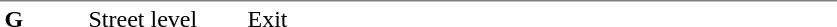<table table border=0 cellspacing=0 cellpadding=3>
<tr>
<td style="border-top:solid 1px gray;" width=50 valign=top><strong>G</strong></td>
<td style="border-top:solid 1px gray;" width=100 valign=top>Street level</td>
<td style="border-top:solid 1px gray;" width=390 valign=top>Exit</td>
</tr>
</table>
